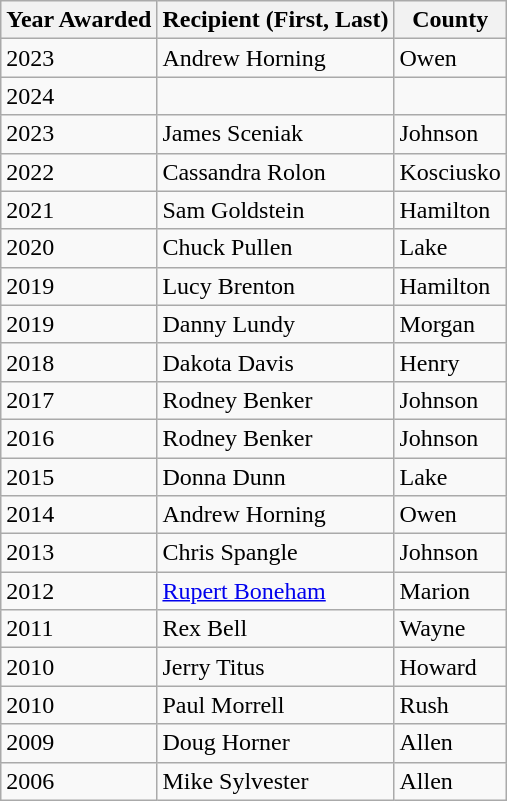<table class="wikitable">
<tr>
<th>Year Awarded</th>
<th>Recipient (First, Last)</th>
<th>County</th>
</tr>
<tr>
<td>2023</td>
<td>Andrew Horning</td>
<td>Owen</td>
</tr>
<tr>
<td>2024</td>
<td></td>
</tr>
<tr>
<td>2023</td>
<td>James Sceniak</td>
<td>Johnson</td>
</tr>
<tr>
<td>2022</td>
<td>Cassandra Rolon</td>
<td>Kosciusko</td>
</tr>
<tr>
<td>2021</td>
<td>Sam Goldstein</td>
<td>Hamilton</td>
</tr>
<tr>
<td>2020</td>
<td>Chuck Pullen</td>
<td>Lake</td>
</tr>
<tr>
<td>2019</td>
<td>Lucy Brenton</td>
<td>Hamilton</td>
</tr>
<tr>
<td>2019</td>
<td>Danny Lundy</td>
<td>Morgan</td>
</tr>
<tr>
<td>2018</td>
<td>Dakota Davis</td>
<td>Henry</td>
</tr>
<tr>
<td>2017</td>
<td>Rodney Benker</td>
<td>Johnson</td>
</tr>
<tr>
<td>2016</td>
<td>Rodney Benker</td>
<td>Johnson</td>
</tr>
<tr>
<td>2015</td>
<td>Donna Dunn</td>
<td>Lake</td>
</tr>
<tr>
<td>2014</td>
<td>Andrew Horning</td>
<td>Owen</td>
</tr>
<tr>
<td>2013</td>
<td>Chris Spangle</td>
<td>Johnson</td>
</tr>
<tr>
<td>2012</td>
<td><a href='#'>Rupert Boneham</a></td>
<td>Marion</td>
</tr>
<tr>
<td>2011</td>
<td>Rex Bell</td>
<td>Wayne</td>
</tr>
<tr>
<td>2010</td>
<td>Jerry Titus</td>
<td>Howard</td>
</tr>
<tr>
<td>2010</td>
<td>Paul Morrell</td>
<td>Rush</td>
</tr>
<tr>
<td>2009</td>
<td>Doug Horner</td>
<td>Allen</td>
</tr>
<tr>
<td>2006</td>
<td>Mike Sylvester</td>
<td>Allen</td>
</tr>
</table>
